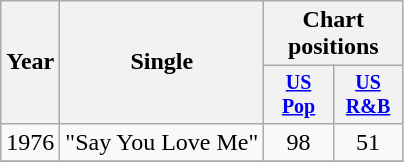<table class="wikitable" style="text-align:center;">
<tr>
<th rowspan="2">Year</th>
<th rowspan="2">Single</th>
<th colspan="3">Chart positions</th>
</tr>
<tr style="font-size:smaller;">
<th width="40"><a href='#'>US<br>Pop</a></th>
<th width="40"><a href='#'>US<br>R&B</a></th>
</tr>
<tr>
<td>1976</td>
<td align="left">"Say You Love Me"</td>
<td>98</td>
<td>51</td>
</tr>
<tr>
</tr>
</table>
